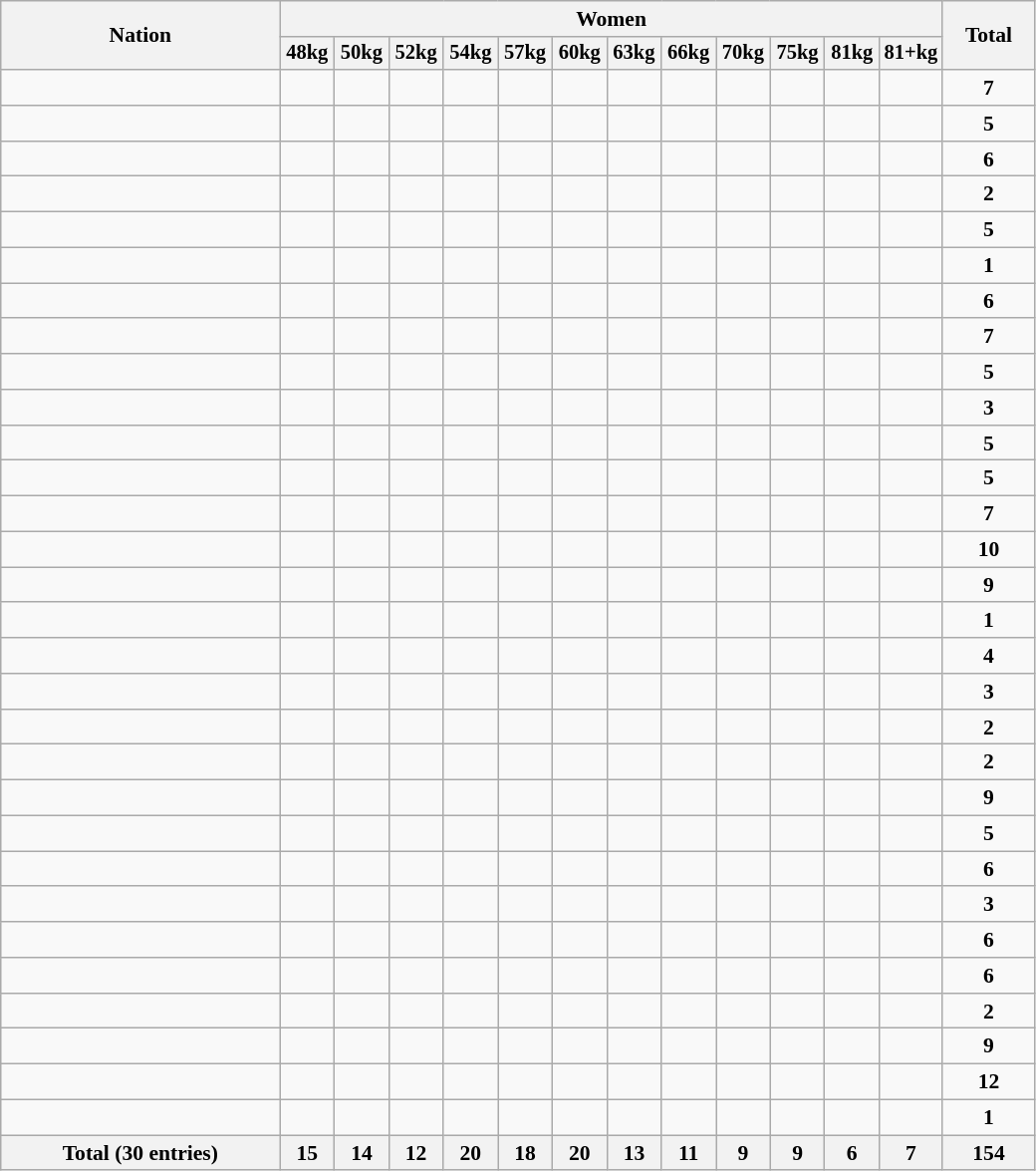<table class="wikitable sortable" style="text-align:center; font-size:90%">
<tr>
<th rowspan=2 width=180>Nation</th>
<th colspan=12>Women</th>
<th rowspan=2 width=55>Total</th>
</tr>
<tr style="font-size: 95%">
<th width=30>48kg</th>
<th width=30>50kg</th>
<th width=30>52kg</th>
<th width=30>54kg</th>
<th width=30>57kg</th>
<th width=30>60kg</th>
<th width=30>63kg</th>
<th width=30>66kg</th>
<th width=30>70kg</th>
<th width=30>75kg</th>
<th width=30>81kg</th>
<th width=30>81+kg</th>
</tr>
<tr>
<td align=left></td>
<td></td>
<td></td>
<td></td>
<td></td>
<td></td>
<td></td>
<td></td>
<td></td>
<td></td>
<td></td>
<td></td>
<td></td>
<td><strong>7</strong></td>
</tr>
<tr>
<td align=left></td>
<td></td>
<td></td>
<td></td>
<td></td>
<td></td>
<td></td>
<td></td>
<td></td>
<td></td>
<td></td>
<td></td>
<td></td>
<td><strong>5</strong></td>
</tr>
<tr>
<td align=left></td>
<td></td>
<td></td>
<td></td>
<td></td>
<td></td>
<td></td>
<td></td>
<td></td>
<td></td>
<td></td>
<td></td>
<td></td>
<td><strong>6</strong></td>
</tr>
<tr>
<td align=left></td>
<td></td>
<td></td>
<td></td>
<td></td>
<td></td>
<td></td>
<td></td>
<td></td>
<td></td>
<td></td>
<td></td>
<td></td>
<td><strong>2</strong></td>
</tr>
<tr>
<td align=left></td>
<td></td>
<td></td>
<td></td>
<td></td>
<td></td>
<td></td>
<td></td>
<td></td>
<td></td>
<td></td>
<td></td>
<td></td>
<td><strong>5</strong></td>
</tr>
<tr>
<td align=left></td>
<td></td>
<td></td>
<td></td>
<td></td>
<td></td>
<td></td>
<td></td>
<td></td>
<td></td>
<td></td>
<td></td>
<td></td>
<td><strong>1</strong></td>
</tr>
<tr>
<td align=left></td>
<td></td>
<td></td>
<td></td>
<td></td>
<td></td>
<td></td>
<td></td>
<td></td>
<td></td>
<td></td>
<td></td>
<td></td>
<td><strong>6</strong></td>
</tr>
<tr>
<td align=left></td>
<td></td>
<td></td>
<td></td>
<td></td>
<td></td>
<td></td>
<td></td>
<td></td>
<td></td>
<td></td>
<td></td>
<td></td>
<td><strong>7</strong></td>
</tr>
<tr>
<td align=left></td>
<td></td>
<td></td>
<td></td>
<td></td>
<td></td>
<td></td>
<td></td>
<td></td>
<td></td>
<td></td>
<td></td>
<td></td>
<td><strong>5</strong></td>
</tr>
<tr>
<td align=left></td>
<td></td>
<td></td>
<td></td>
<td></td>
<td></td>
<td></td>
<td></td>
<td></td>
<td></td>
<td></td>
<td></td>
<td></td>
<td><strong>3</strong></td>
</tr>
<tr>
<td align=left></td>
<td></td>
<td></td>
<td></td>
<td></td>
<td></td>
<td></td>
<td></td>
<td></td>
<td></td>
<td></td>
<td></td>
<td></td>
<td><strong>5</strong></td>
</tr>
<tr>
<td align=left></td>
<td></td>
<td></td>
<td></td>
<td></td>
<td></td>
<td></td>
<td></td>
<td></td>
<td></td>
<td></td>
<td></td>
<td></td>
<td><strong>5</strong></td>
</tr>
<tr>
<td align=left></td>
<td></td>
<td></td>
<td></td>
<td></td>
<td></td>
<td></td>
<td></td>
<td></td>
<td></td>
<td></td>
<td></td>
<td></td>
<td><strong>7</strong></td>
</tr>
<tr>
<td align=left></td>
<td></td>
<td></td>
<td></td>
<td></td>
<td></td>
<td></td>
<td></td>
<td></td>
<td></td>
<td></td>
<td></td>
<td></td>
<td><strong>10</strong></td>
</tr>
<tr>
<td align=left></td>
<td></td>
<td></td>
<td></td>
<td></td>
<td></td>
<td></td>
<td></td>
<td></td>
<td></td>
<td></td>
<td></td>
<td></td>
<td><strong>9</strong></td>
</tr>
<tr>
<td align=left></td>
<td></td>
<td></td>
<td></td>
<td></td>
<td></td>
<td></td>
<td></td>
<td></td>
<td></td>
<td></td>
<td></td>
<td></td>
<td><strong>1</strong></td>
</tr>
<tr>
<td align=left></td>
<td></td>
<td></td>
<td></td>
<td></td>
<td></td>
<td></td>
<td></td>
<td></td>
<td></td>
<td></td>
<td></td>
<td></td>
<td><strong>4</strong></td>
</tr>
<tr>
<td align=left></td>
<td></td>
<td></td>
<td></td>
<td></td>
<td></td>
<td></td>
<td></td>
<td></td>
<td></td>
<td></td>
<td></td>
<td></td>
<td><strong>3</strong></td>
</tr>
<tr>
<td align=left></td>
<td></td>
<td></td>
<td></td>
<td></td>
<td></td>
<td></td>
<td></td>
<td></td>
<td></td>
<td></td>
<td></td>
<td></td>
<td><strong>2</strong></td>
</tr>
<tr>
<td align=left></td>
<td></td>
<td></td>
<td></td>
<td></td>
<td></td>
<td></td>
<td></td>
<td></td>
<td></td>
<td></td>
<td></td>
<td></td>
<td><strong>2</strong></td>
</tr>
<tr>
<td align=left></td>
<td></td>
<td></td>
<td></td>
<td></td>
<td></td>
<td></td>
<td></td>
<td></td>
<td></td>
<td></td>
<td></td>
<td></td>
<td><strong>9</strong></td>
</tr>
<tr>
<td align=left></td>
<td></td>
<td></td>
<td></td>
<td></td>
<td></td>
<td></td>
<td></td>
<td></td>
<td></td>
<td></td>
<td></td>
<td></td>
<td><strong>5</strong></td>
</tr>
<tr>
<td align=left></td>
<td></td>
<td></td>
<td></td>
<td></td>
<td></td>
<td></td>
<td></td>
<td></td>
<td></td>
<td></td>
<td></td>
<td></td>
<td><strong>6</strong></td>
</tr>
<tr>
<td align=left></td>
<td></td>
<td></td>
<td></td>
<td></td>
<td></td>
<td></td>
<td></td>
<td></td>
<td></td>
<td></td>
<td></td>
<td></td>
<td><strong>3</strong></td>
</tr>
<tr>
<td align=left></td>
<td></td>
<td></td>
<td></td>
<td></td>
<td></td>
<td></td>
<td></td>
<td></td>
<td></td>
<td></td>
<td></td>
<td></td>
<td><strong>6</strong></td>
</tr>
<tr>
<td align=left></td>
<td></td>
<td></td>
<td></td>
<td></td>
<td></td>
<td></td>
<td></td>
<td></td>
<td></td>
<td></td>
<td></td>
<td></td>
<td><strong>6</strong></td>
</tr>
<tr>
<td align=left></td>
<td></td>
<td></td>
<td></td>
<td></td>
<td></td>
<td></td>
<td></td>
<td></td>
<td></td>
<td></td>
<td></td>
<td></td>
<td><strong>2</strong></td>
</tr>
<tr>
<td align=left></td>
<td></td>
<td></td>
<td></td>
<td></td>
<td></td>
<td></td>
<td></td>
<td></td>
<td></td>
<td></td>
<td></td>
<td></td>
<td><strong>9</strong></td>
</tr>
<tr>
<td align=left></td>
<td></td>
<td></td>
<td></td>
<td></td>
<td></td>
<td></td>
<td></td>
<td></td>
<td></td>
<td></td>
<td></td>
<td></td>
<td><strong>12</strong></td>
</tr>
<tr>
<td align=left></td>
<td></td>
<td></td>
<td></td>
<td></td>
<td></td>
<td></td>
<td></td>
<td></td>
<td></td>
<td></td>
<td></td>
<td></td>
<td><strong>1</strong></td>
</tr>
<tr>
<th>Total (30 entries)</th>
<th>15</th>
<th>14</th>
<th>12</th>
<th>20</th>
<th>18</th>
<th>20</th>
<th>13</th>
<th>11</th>
<th>9</th>
<th>9</th>
<th>6</th>
<th>7</th>
<th>154</th>
</tr>
</table>
